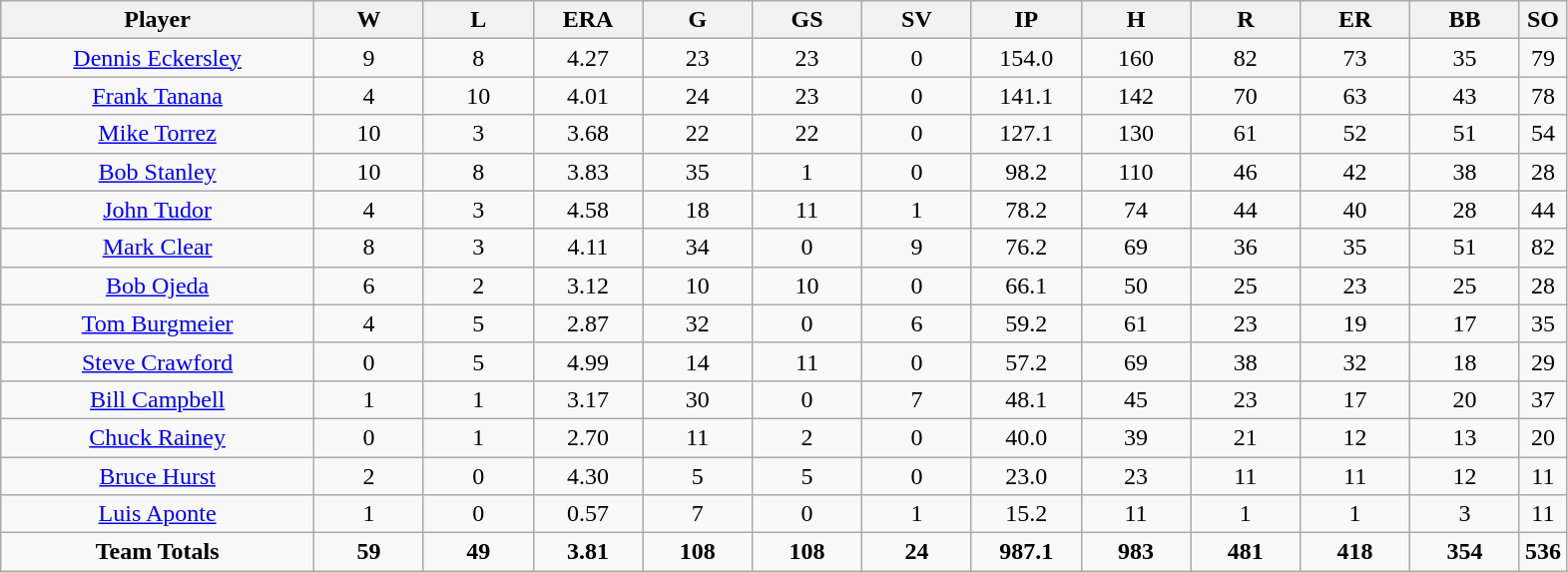<table class=wikitable style="text-align:center">
<tr>
<th bgcolor=#DDDDFF; width="20%">Player</th>
<th bgcolor=#DDDDFF; width="7%">W</th>
<th bgcolor=#DDDDFF; width="7%">L</th>
<th bgcolor=#DDDDFF; width="7%">ERA</th>
<th bgcolor=#DDDDFF; width="7%">G</th>
<th bgcolor=#DDDDFF; width="7%">GS</th>
<th bgcolor=#DDDDFF; width="7%">SV</th>
<th bgcolor=#DDDDFF; width="7%">IP</th>
<th bgcolor=#DDDDFF; width="7%">H</th>
<th bgcolor=#DDDDFF; width="7%">R</th>
<th bgcolor=#DDDDFF; width="7%">ER</th>
<th bgcolor=#DDDDFF; width="7%">BB</th>
<th bgcolor=#DDDDFF; width="7%">SO</th>
</tr>
<tr>
<td><a href='#'>Dennis Eckersley</a></td>
<td>9</td>
<td>8</td>
<td>4.27</td>
<td>23</td>
<td>23</td>
<td>0</td>
<td>154.0</td>
<td>160</td>
<td>82</td>
<td>73</td>
<td>35</td>
<td>79</td>
</tr>
<tr>
<td><a href='#'>Frank Tanana</a></td>
<td>4</td>
<td>10</td>
<td>4.01</td>
<td>24</td>
<td>23</td>
<td>0</td>
<td>141.1</td>
<td>142</td>
<td>70</td>
<td>63</td>
<td>43</td>
<td>78</td>
</tr>
<tr>
<td><a href='#'>Mike Torrez</a></td>
<td>10</td>
<td>3</td>
<td>3.68</td>
<td>22</td>
<td>22</td>
<td>0</td>
<td>127.1</td>
<td>130</td>
<td>61</td>
<td>52</td>
<td>51</td>
<td>54</td>
</tr>
<tr>
<td><a href='#'>Bob Stanley</a></td>
<td>10</td>
<td>8</td>
<td>3.83</td>
<td>35</td>
<td>1</td>
<td>0</td>
<td>98.2</td>
<td>110</td>
<td>46</td>
<td>42</td>
<td>38</td>
<td>28</td>
</tr>
<tr>
<td><a href='#'>John Tudor</a></td>
<td>4</td>
<td>3</td>
<td>4.58</td>
<td>18</td>
<td>11</td>
<td>1</td>
<td>78.2</td>
<td>74</td>
<td>44</td>
<td>40</td>
<td>28</td>
<td>44</td>
</tr>
<tr>
<td><a href='#'>Mark Clear</a></td>
<td>8</td>
<td>3</td>
<td>4.11</td>
<td>34</td>
<td>0</td>
<td>9</td>
<td>76.2</td>
<td>69</td>
<td>36</td>
<td>35</td>
<td>51</td>
<td>82</td>
</tr>
<tr>
<td><a href='#'>Bob Ojeda</a></td>
<td>6</td>
<td>2</td>
<td>3.12</td>
<td>10</td>
<td>10</td>
<td>0</td>
<td>66.1</td>
<td>50</td>
<td>25</td>
<td>23</td>
<td>25</td>
<td>28</td>
</tr>
<tr>
<td><a href='#'>Tom Burgmeier</a></td>
<td>4</td>
<td>5</td>
<td>2.87</td>
<td>32</td>
<td>0</td>
<td>6</td>
<td>59.2</td>
<td>61</td>
<td>23</td>
<td>19</td>
<td>17</td>
<td>35</td>
</tr>
<tr>
<td><a href='#'>Steve Crawford</a></td>
<td>0</td>
<td>5</td>
<td>4.99</td>
<td>14</td>
<td>11</td>
<td>0</td>
<td>57.2</td>
<td>69</td>
<td>38</td>
<td>32</td>
<td>18</td>
<td>29</td>
</tr>
<tr>
<td><a href='#'>Bill Campbell</a></td>
<td>1</td>
<td>1</td>
<td>3.17</td>
<td>30</td>
<td>0</td>
<td>7</td>
<td>48.1</td>
<td>45</td>
<td>23</td>
<td>17</td>
<td>20</td>
<td>37</td>
</tr>
<tr>
<td><a href='#'>Chuck Rainey</a></td>
<td>0</td>
<td>1</td>
<td>2.70</td>
<td>11</td>
<td>2</td>
<td>0</td>
<td>40.0</td>
<td>39</td>
<td>21</td>
<td>12</td>
<td>13</td>
<td>20</td>
</tr>
<tr>
<td><a href='#'>Bruce Hurst</a></td>
<td>2</td>
<td>0</td>
<td>4.30</td>
<td>5</td>
<td>5</td>
<td>0</td>
<td>23.0</td>
<td>23</td>
<td>11</td>
<td>11</td>
<td>12</td>
<td>11</td>
</tr>
<tr>
<td><a href='#'>Luis Aponte</a></td>
<td>1</td>
<td>0</td>
<td>0.57</td>
<td>7</td>
<td>0</td>
<td>1</td>
<td>15.2</td>
<td>11</td>
<td>1</td>
<td>1</td>
<td>3</td>
<td>11</td>
</tr>
<tr>
<td><strong>Team Totals</strong></td>
<td><strong>59</strong></td>
<td><strong>49</strong></td>
<td><strong>3.81</strong></td>
<td><strong>108</strong></td>
<td><strong>108</strong></td>
<td><strong>24</strong></td>
<td><strong>987.1</strong></td>
<td><strong>983</strong></td>
<td><strong>481</strong></td>
<td><strong>418</strong></td>
<td><strong>354</strong></td>
<td><strong>536</strong></td>
</tr>
</table>
